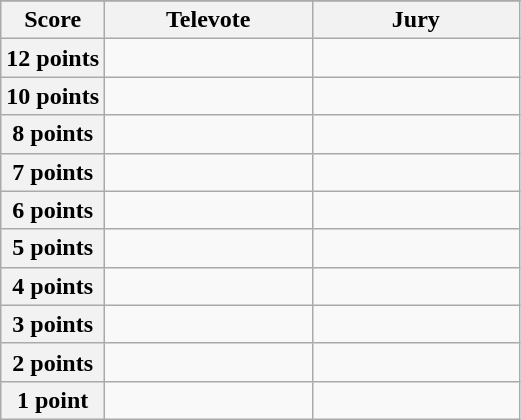<table class="wikitable">
<tr>
</tr>
<tr>
<th scope="col" width="20%">Score</th>
<th scope="col" width="40%">Televote</th>
<th scope="col" width="40%">Jury</th>
</tr>
<tr>
<th scope="row">12 points</th>
<td></td>
<td></td>
</tr>
<tr>
<th scope="row">10 points</th>
<td></td>
<td></td>
</tr>
<tr>
<th scope="row">8 points</th>
<td></td>
<td></td>
</tr>
<tr>
<th scope="row">7 points</th>
<td></td>
<td></td>
</tr>
<tr>
<th scope="row">6 points</th>
<td></td>
<td></td>
</tr>
<tr>
<th scope="row">5 points</th>
<td></td>
<td></td>
</tr>
<tr>
<th scope="row">4 points</th>
<td></td>
<td></td>
</tr>
<tr>
<th scope="row">3 points</th>
<td></td>
<td></td>
</tr>
<tr>
<th scope="row">2 points</th>
<td></td>
<td></td>
</tr>
<tr>
<th scope="row">1 point</th>
<td></td>
<td></td>
</tr>
</table>
